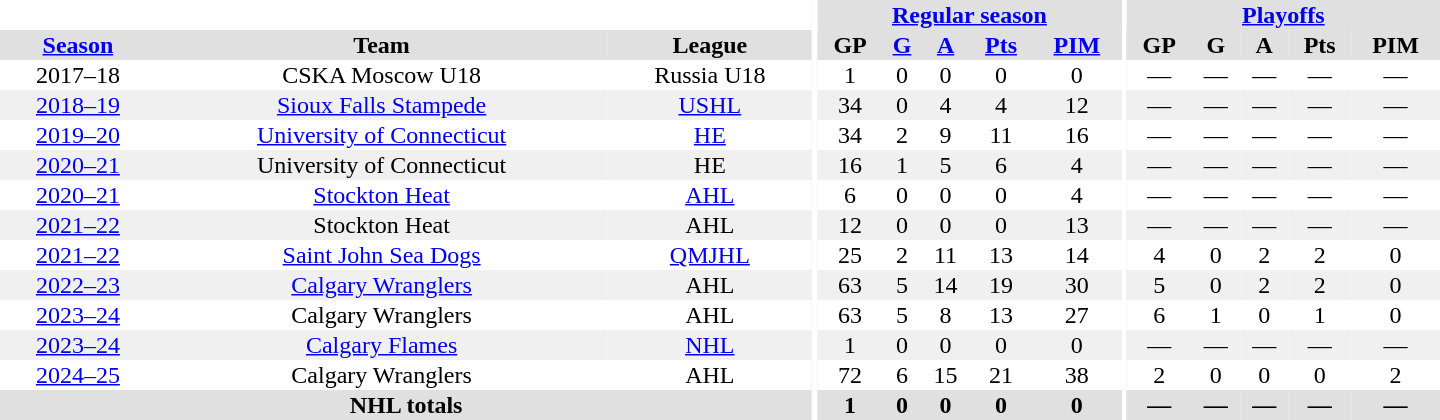<table border="0" cellpadding="1" cellspacing="0" style="text-align:center; width:60em">
<tr bgcolor="#e0e0e0">
<th colspan="3" bgcolor="#ffffff"></th>
<th rowspan="100" bgcolor="#ffffff"></th>
<th colspan="5"><a href='#'>Regular season</a></th>
<th rowspan="100" bgcolor="#ffffff"></th>
<th colspan="5"><a href='#'>Playoffs</a></th>
</tr>
<tr bgcolor="#e0e0e0">
<th><a href='#'>Season</a></th>
<th>Team</th>
<th>League</th>
<th>GP</th>
<th><a href='#'>G</a></th>
<th><a href='#'>A</a></th>
<th><a href='#'>Pts</a></th>
<th><a href='#'>PIM</a></th>
<th>GP</th>
<th>G</th>
<th>A</th>
<th>Pts</th>
<th>PIM</th>
</tr>
<tr>
<td>2017–18</td>
<td>CSKA Moscow U18</td>
<td>Russia U18</td>
<td>1</td>
<td>0</td>
<td>0</td>
<td>0</td>
<td>0</td>
<td>—</td>
<td>—</td>
<td>—</td>
<td>—</td>
<td>—</td>
</tr>
<tr bgcolor="#f0f0f0">
<td><a href='#'>2018–19</a></td>
<td><a href='#'>Sioux Falls Stampede</a></td>
<td><a href='#'>USHL</a></td>
<td>34</td>
<td>0</td>
<td>4</td>
<td>4</td>
<td>12</td>
<td>—</td>
<td>—</td>
<td>—</td>
<td>—</td>
<td>—</td>
</tr>
<tr>
<td><a href='#'>2019–20</a></td>
<td><a href='#'>University of Connecticut</a></td>
<td><a href='#'>HE</a></td>
<td>34</td>
<td>2</td>
<td>9</td>
<td>11</td>
<td>16</td>
<td>—</td>
<td>—</td>
<td>—</td>
<td>—</td>
<td>—</td>
</tr>
<tr bgcolor="#f0f0f0">
<td><a href='#'>2020–21</a></td>
<td>University of Connecticut</td>
<td>HE</td>
<td>16</td>
<td>1</td>
<td>5</td>
<td>6</td>
<td>4</td>
<td>—</td>
<td>—</td>
<td>—</td>
<td>—</td>
<td>—</td>
</tr>
<tr>
<td><a href='#'>2020–21</a></td>
<td><a href='#'>Stockton Heat</a></td>
<td><a href='#'>AHL</a></td>
<td>6</td>
<td>0</td>
<td>0</td>
<td>0</td>
<td>4</td>
<td>—</td>
<td>—</td>
<td>—</td>
<td>—</td>
<td>—</td>
</tr>
<tr bgcolor="#f0f0f0">
<td><a href='#'>2021–22</a></td>
<td>Stockton Heat</td>
<td>AHL</td>
<td>12</td>
<td>0</td>
<td>0</td>
<td>0</td>
<td>13</td>
<td>—</td>
<td>—</td>
<td>—</td>
<td>—</td>
<td>—</td>
</tr>
<tr>
<td><a href='#'>2021–22</a></td>
<td><a href='#'>Saint John Sea Dogs</a></td>
<td><a href='#'>QMJHL</a></td>
<td>25</td>
<td>2</td>
<td>11</td>
<td>13</td>
<td>14</td>
<td>4</td>
<td>0</td>
<td>2</td>
<td>2</td>
<td>0</td>
</tr>
<tr bgcolor="#f0f0f0">
<td><a href='#'>2022–23</a></td>
<td><a href='#'>Calgary Wranglers</a></td>
<td>AHL</td>
<td>63</td>
<td>5</td>
<td>14</td>
<td>19</td>
<td>30</td>
<td>5</td>
<td>0</td>
<td>2</td>
<td>2</td>
<td>0</td>
</tr>
<tr>
<td><a href='#'>2023–24</a></td>
<td>Calgary Wranglers</td>
<td>AHL</td>
<td>63</td>
<td>5</td>
<td>8</td>
<td>13</td>
<td>27</td>
<td>6</td>
<td>1</td>
<td>0</td>
<td>1</td>
<td>0</td>
</tr>
<tr bgcolor="#f0f0f0">
<td><a href='#'>2023–24</a></td>
<td><a href='#'>Calgary Flames</a></td>
<td><a href='#'>NHL</a></td>
<td>1</td>
<td>0</td>
<td>0</td>
<td>0</td>
<td>0</td>
<td>—</td>
<td>—</td>
<td>—</td>
<td>—</td>
<td>—</td>
</tr>
<tr>
<td><a href='#'>2024–25</a></td>
<td>Calgary Wranglers</td>
<td>AHL</td>
<td>72</td>
<td>6</td>
<td>15</td>
<td>21</td>
<td>38</td>
<td>2</td>
<td>0</td>
<td>0</td>
<td>0</td>
<td>2</td>
</tr>
<tr bgcolor="#e0e0e0">
<th colspan="3">NHL totals</th>
<th>1</th>
<th>0</th>
<th>0</th>
<th>0</th>
<th>0</th>
<th>—</th>
<th>—</th>
<th>—</th>
<th>—</th>
<th>—</th>
</tr>
</table>
